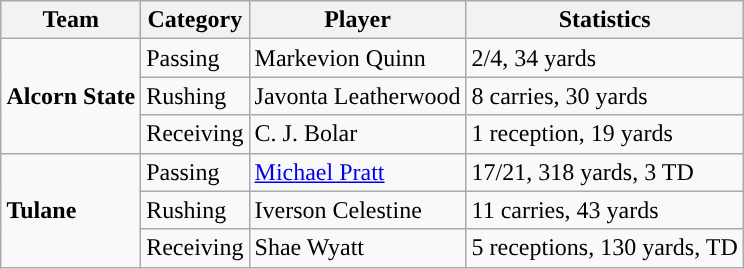<table class="wikitable" style="float: right;">
<tr>
<th>Team</th>
<th>Category</th>
<th>Player</th>
<th>Statistics</th>
</tr>
<tr>
<td rowspan=3><strong>Alcorn State</strong></td>
<td>Passing</td>
<td>Markevion Quinn</td>
<td>2/4, 34 yards</td>
</tr>
<tr>
<td>Rushing</td>
<td>Javonta Leatherwood</td>
<td>8 carries, 30 yards</td>
</tr>
<tr>
<td>Receiving</td>
<td>C. J. Bolar</td>
<td>1 reception, 19 yards</td>
</tr>
<tr>
<td rowspan=3><strong>Tulane</strong></td>
<td>Passing</td>
<td><a href='#'>Michael Pratt</a></td>
<td>17/21, 318 yards, 3 TD</td>
</tr>
<tr>
<td>Rushing</td>
<td>Iverson Celestine</td>
<td>11 carries, 43 yards</td>
</tr>
<tr>
<td>Receiving</td>
<td>Shae Wyatt</td>
<td>5 receptions, 130 yards, TD</td>
</tr>
</table>
